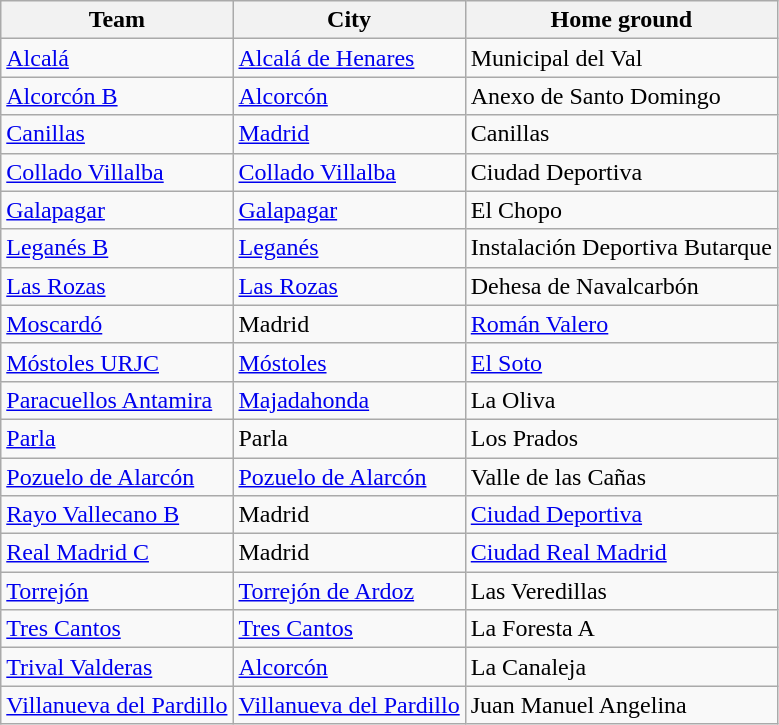<table class="wikitable sortable">
<tr>
<th>Team</th>
<th>City</th>
<th>Home ground</th>
</tr>
<tr>
<td><a href='#'>Alcalá</a></td>
<td><a href='#'>Alcalá de Henares</a></td>
<td>Municipal del Val</td>
</tr>
<tr>
<td><a href='#'>Alcorcón B</a></td>
<td><a href='#'>Alcorcón</a></td>
<td>Anexo de Santo Domingo</td>
</tr>
<tr>
<td><a href='#'>Canillas</a></td>
<td><a href='#'>Madrid</a></td>
<td>Canillas</td>
</tr>
<tr>
<td><a href='#'>Collado Villalba</a></td>
<td><a href='#'>Collado Villalba</a></td>
<td>Ciudad Deportiva</td>
</tr>
<tr>
<td><a href='#'>Galapagar</a></td>
<td><a href='#'>Galapagar</a></td>
<td>El Chopo</td>
</tr>
<tr>
<td><a href='#'>Leganés B</a></td>
<td><a href='#'>Leganés</a></td>
<td>Instalación Deportiva Butarque</td>
</tr>
<tr>
<td><a href='#'>Las Rozas</a></td>
<td><a href='#'>Las Rozas</a></td>
<td>Dehesa de Navalcarbón</td>
</tr>
<tr>
<td><a href='#'>Moscardó</a></td>
<td>Madrid</td>
<td><a href='#'>Román Valero</a></td>
</tr>
<tr>
<td><a href='#'>Móstoles URJC</a></td>
<td><a href='#'>Móstoles</a></td>
<td><a href='#'>El Soto</a></td>
</tr>
<tr>
<td><a href='#'>Paracuellos Antamira</a></td>
<td><a href='#'>Majadahonda</a></td>
<td>La Oliva</td>
</tr>
<tr>
<td><a href='#'>Parla</a></td>
<td>Parla</td>
<td>Los Prados</td>
</tr>
<tr>
<td><a href='#'>Pozuelo de Alarcón</a></td>
<td><a href='#'>Pozuelo de Alarcón</a></td>
<td>Valle de las Cañas</td>
</tr>
<tr>
<td><a href='#'>Rayo Vallecano B</a></td>
<td>Madrid</td>
<td><a href='#'>Ciudad Deportiva</a></td>
</tr>
<tr>
<td><a href='#'>Real Madrid C</a></td>
<td>Madrid</td>
<td><a href='#'>Ciudad Real Madrid</a></td>
</tr>
<tr>
<td><a href='#'>Torrejón</a></td>
<td><a href='#'>Torrejón de Ardoz</a></td>
<td>Las Veredillas</td>
</tr>
<tr>
<td><a href='#'>Tres Cantos</a></td>
<td><a href='#'>Tres Cantos</a></td>
<td>La Foresta A</td>
</tr>
<tr>
<td><a href='#'>Trival Valderas</a></td>
<td><a href='#'>Alcorcón</a></td>
<td>La Canaleja</td>
</tr>
<tr>
<td><a href='#'>Villanueva del Pardillo</a></td>
<td><a href='#'>Villanueva del Pardillo</a></td>
<td>Juan Manuel Angelina</td>
</tr>
</table>
